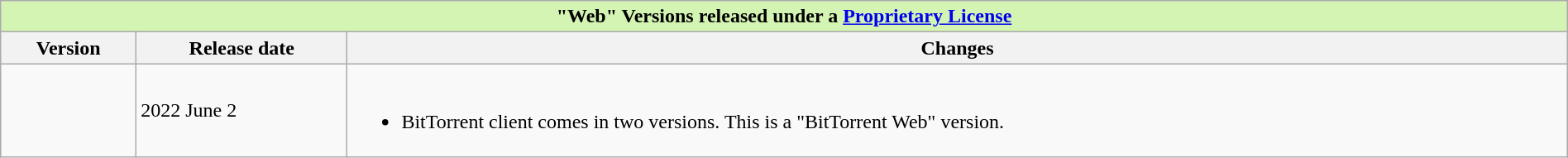<table class="wikitable collapsible" style="width:100%">
<tr>
<th style="background:#d4f4b4;" colspan="3">"Web" Versions released under a <a href='#'>Proprietary License</a></th>
</tr>
<tr>
<th>Version</th>
<th>Release date</th>
<th>Changes</th>
</tr>
<tr>
<td></td>
<td>2022 June 2</td>
<td><br><ul><li>BitTorrent client comes in two versions. This is a "BitTorrent Web" version.</li></ul></td>
</tr>
</table>
